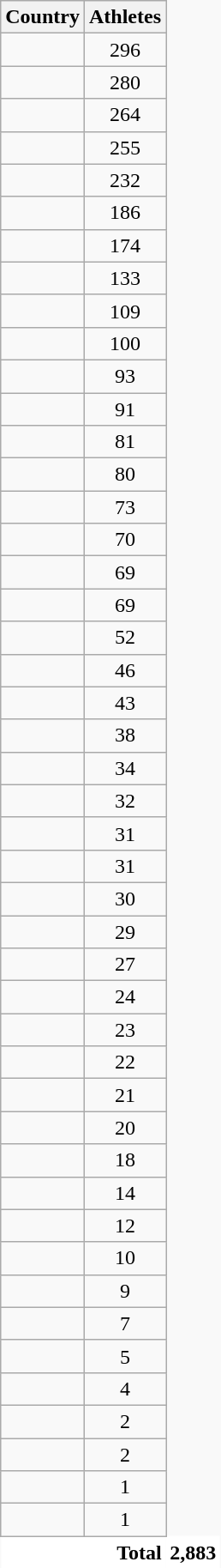<table class="wikitable collapsible collapsed sortable" style="border:0;">
<tr>
<th>Country</th>
<th>Athletes</th>
</tr>
<tr>
<td></td>
<td align=center>296</td>
</tr>
<tr>
<td></td>
<td align=center>280</td>
</tr>
<tr>
<td></td>
<td align=center>264</td>
</tr>
<tr>
<td></td>
<td align=center>255</td>
</tr>
<tr>
<td></td>
<td align=center>232</td>
</tr>
<tr>
<td></td>
<td align=center>186</td>
</tr>
<tr>
<td></td>
<td align=center>174</td>
</tr>
<tr>
<td></td>
<td align=center>133</td>
</tr>
<tr>
<td></td>
<td align=center>109</td>
</tr>
<tr>
<td></td>
<td align=center>100</td>
</tr>
<tr>
<td></td>
<td align=center>93</td>
</tr>
<tr>
<td></td>
<td align=center>91</td>
</tr>
<tr>
<td></td>
<td align=center>81</td>
</tr>
<tr>
<td></td>
<td align=center>80</td>
</tr>
<tr>
<td></td>
<td align=center>73</td>
</tr>
<tr>
<td></td>
<td align=center>70</td>
</tr>
<tr>
<td></td>
<td align=center>69</td>
</tr>
<tr>
<td></td>
<td align=center>69</td>
</tr>
<tr>
<td></td>
<td align=center>52</td>
</tr>
<tr>
<td></td>
<td align=center>46</td>
</tr>
<tr>
<td></td>
<td align=center>43</td>
</tr>
<tr>
<td></td>
<td align=center>38</td>
</tr>
<tr>
<td></td>
<td align=center>34</td>
</tr>
<tr>
<td></td>
<td align=center>32</td>
</tr>
<tr>
<td></td>
<td align=center>31</td>
</tr>
<tr>
<td></td>
<td align=center>31</td>
</tr>
<tr>
<td></td>
<td align=center>30</td>
</tr>
<tr>
<td></td>
<td align=center>29</td>
</tr>
<tr>
<td></td>
<td align=center>27</td>
</tr>
<tr>
<td></td>
<td align=center>24</td>
</tr>
<tr>
<td></td>
<td align=center>23</td>
</tr>
<tr>
<td></td>
<td align=center>22</td>
</tr>
<tr>
<td></td>
<td align=center>21</td>
</tr>
<tr>
<td></td>
<td align=center>20</td>
</tr>
<tr>
<td></td>
<td align=center>18</td>
</tr>
<tr>
<td></td>
<td align=center>14</td>
</tr>
<tr>
<td></td>
<td align=center>12</td>
</tr>
<tr>
<td></td>
<td align=center>10</td>
</tr>
<tr>
<td></td>
<td align=center>9</td>
</tr>
<tr>
<td></td>
<td align=center>7</td>
</tr>
<tr>
<td></td>
<td align=center>5</td>
</tr>
<tr>
<td></td>
<td align=center>4</td>
</tr>
<tr>
<td></td>
<td align=center>2</td>
</tr>
<tr>
<td></td>
<td align=center>2</td>
</tr>
<tr>
<td></td>
<td align=center>1</td>
</tr>
<tr>
<td></td>
<td align=center>1</td>
</tr>
<tr class="sortbottom">
<td colspan=2; style="text-align:right; border:0px; background:#fff;"><strong>Total</strong></td>
<td style="text-align:center; border:0px; background:#fff;"><strong>2,883</strong></td>
</tr>
<tr>
</tr>
</table>
